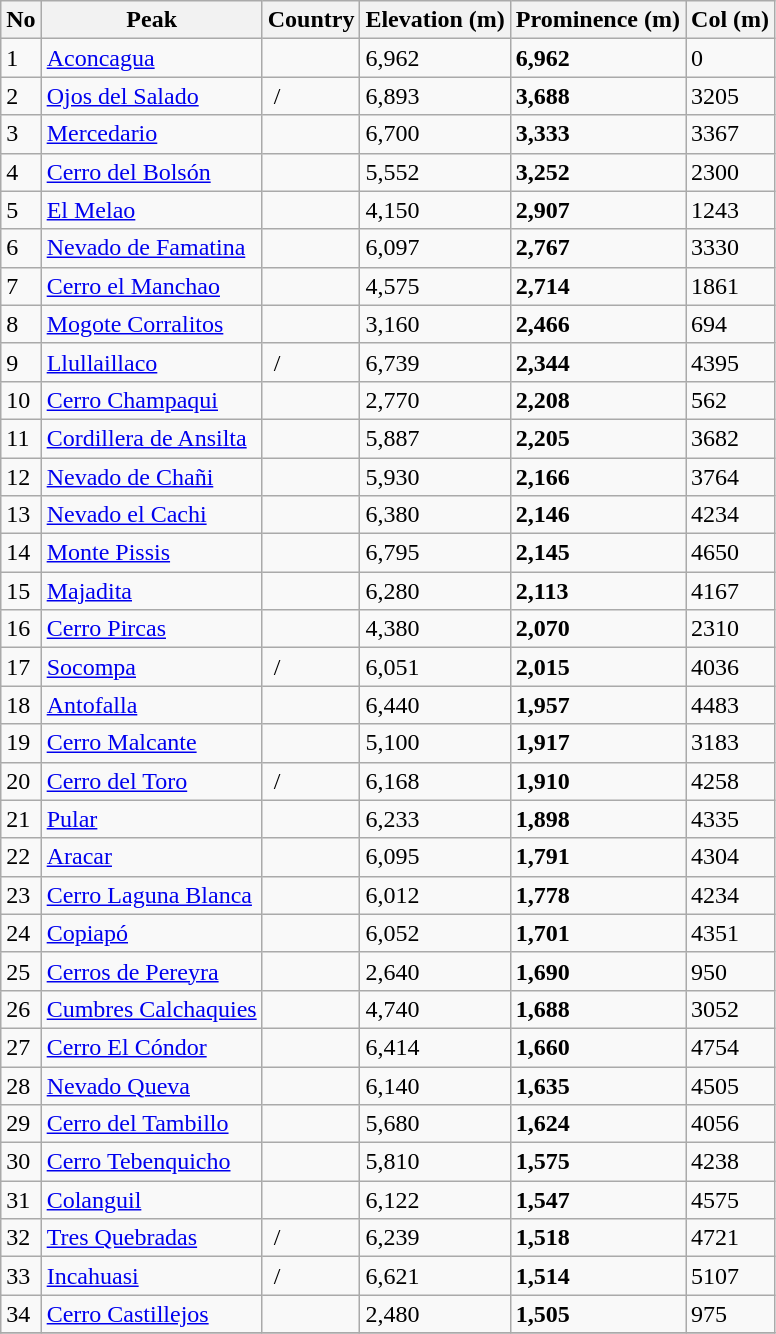<table class="wikitable sortable">
<tr>
<th>No</th>
<th>Peak</th>
<th>Country</th>
<th>Elevation (m)</th>
<th>Prominence (m)</th>
<th>Col (m)</th>
</tr>
<tr>
<td>1</td>
<td><a href='#'>Aconcagua</a></td>
<td></td>
<td>6,962</td>
<td><strong>6,962</strong></td>
<td>0</td>
</tr>
<tr>
<td>2</td>
<td><a href='#'>Ojos del Salado</a></td>
<td> / </td>
<td>6,893</td>
<td><strong>3,688</strong></td>
<td>3205</td>
</tr>
<tr>
<td>3</td>
<td><a href='#'>Mercedario</a></td>
<td></td>
<td>6,700</td>
<td><strong>3,333</strong></td>
<td>3367</td>
</tr>
<tr>
<td>4</td>
<td><a href='#'>Cerro del Bolsón</a></td>
<td></td>
<td>5,552</td>
<td><strong>3,252</strong></td>
<td>2300</td>
</tr>
<tr>
<td>5</td>
<td><a href='#'>El Melao</a></td>
<td></td>
<td>4,150</td>
<td><strong>2,907</strong></td>
<td>1243</td>
</tr>
<tr>
<td>6</td>
<td><a href='#'>Nevado de Famatina</a></td>
<td></td>
<td>6,097</td>
<td><strong>2,767</strong></td>
<td>3330</td>
</tr>
<tr>
<td>7</td>
<td><a href='#'>Cerro el Manchao</a></td>
<td></td>
<td>4,575</td>
<td><strong>2,714</strong></td>
<td>1861</td>
</tr>
<tr>
<td>8</td>
<td><a href='#'>Mogote Corralitos</a></td>
<td></td>
<td>3,160</td>
<td><strong>2,466</strong></td>
<td>694</td>
</tr>
<tr>
<td>9</td>
<td><a href='#'>Llullaillaco</a></td>
<td> / </td>
<td>6,739</td>
<td><strong>2,344</strong></td>
<td>4395</td>
</tr>
<tr>
<td>10</td>
<td><a href='#'>Cerro Champaqui</a></td>
<td></td>
<td>2,770</td>
<td><strong>2,208</strong></td>
<td>562</td>
</tr>
<tr>
<td>11</td>
<td><a href='#'>Cordillera de Ansilta</a></td>
<td></td>
<td>5,887</td>
<td><strong>2,205</strong></td>
<td>3682</td>
</tr>
<tr>
<td>12</td>
<td><a href='#'>Nevado de Chañi</a></td>
<td></td>
<td>5,930</td>
<td><strong>2,166</strong></td>
<td>3764</td>
</tr>
<tr>
<td>13</td>
<td><a href='#'>Nevado el Cachi</a></td>
<td></td>
<td>6,380</td>
<td><strong>2,146</strong></td>
<td>4234</td>
</tr>
<tr>
<td>14</td>
<td><a href='#'>Monte Pissis</a></td>
<td></td>
<td>6,795</td>
<td><strong>2,145</strong></td>
<td>4650</td>
</tr>
<tr>
<td>15</td>
<td><a href='#'>Majadita</a></td>
<td></td>
<td>6,280</td>
<td><strong>2,113</strong></td>
<td>4167</td>
</tr>
<tr>
<td>16</td>
<td><a href='#'>Cerro Pircas</a></td>
<td></td>
<td>4,380</td>
<td><strong>2,070</strong></td>
<td>2310</td>
</tr>
<tr>
<td>17</td>
<td><a href='#'>Socompa</a></td>
<td> / </td>
<td>6,051</td>
<td><strong>2,015</strong></td>
<td>4036</td>
</tr>
<tr>
<td>18</td>
<td><a href='#'>Antofalla</a></td>
<td></td>
<td>6,440</td>
<td><strong>1,957</strong></td>
<td>4483</td>
</tr>
<tr>
<td>19</td>
<td><a href='#'>Cerro Malcante</a></td>
<td></td>
<td>5,100</td>
<td><strong>1,917</strong></td>
<td>3183</td>
</tr>
<tr>
<td>20</td>
<td><a href='#'>Cerro del Toro</a></td>
<td> / </td>
<td>6,168</td>
<td><strong>1,910</strong></td>
<td>4258</td>
</tr>
<tr>
<td>21</td>
<td><a href='#'>Pular</a></td>
<td></td>
<td>6,233</td>
<td><strong>1,898</strong></td>
<td>4335</td>
</tr>
<tr>
<td>22</td>
<td><a href='#'>Aracar</a></td>
<td></td>
<td>6,095</td>
<td><strong>1,791</strong></td>
<td>4304</td>
</tr>
<tr>
<td>23</td>
<td><a href='#'>Cerro Laguna Blanca</a></td>
<td></td>
<td>6,012</td>
<td><strong>1,778</strong></td>
<td>4234</td>
</tr>
<tr>
<td>24</td>
<td><a href='#'>Copiapó</a></td>
<td></td>
<td>6,052</td>
<td><strong>1,701</strong></td>
<td>4351</td>
</tr>
<tr>
<td>25</td>
<td><a href='#'>Cerros de Pereyra</a></td>
<td></td>
<td>2,640</td>
<td><strong>1,690</strong></td>
<td>950</td>
</tr>
<tr>
<td>26</td>
<td><a href='#'>Cumbres Calchaquies</a></td>
<td></td>
<td>4,740</td>
<td><strong>1,688</strong></td>
<td>3052</td>
</tr>
<tr>
<td>27</td>
<td><a href='#'>Cerro El Cóndor</a></td>
<td></td>
<td>6,414</td>
<td><strong>1,660</strong></td>
<td>4754</td>
</tr>
<tr>
<td>28</td>
<td><a href='#'>Nevado Queva</a></td>
<td></td>
<td>6,140</td>
<td><strong>1,635</strong></td>
<td>4505</td>
</tr>
<tr>
<td>29</td>
<td><a href='#'>Cerro del Tambillo</a></td>
<td></td>
<td>5,680</td>
<td><strong>1,624</strong></td>
<td>4056</td>
</tr>
<tr>
<td>30</td>
<td><a href='#'>Cerro Tebenquicho</a></td>
<td></td>
<td>5,810</td>
<td><strong>1,575</strong></td>
<td>4238</td>
</tr>
<tr>
<td>31</td>
<td><a href='#'>Colanguil</a></td>
<td></td>
<td>6,122</td>
<td><strong>1,547</strong></td>
<td>4575</td>
</tr>
<tr>
<td>32</td>
<td><a href='#'>Tres Quebradas</a></td>
<td> / </td>
<td>6,239</td>
<td><strong>1,518</strong></td>
<td>4721</td>
</tr>
<tr>
<td>33</td>
<td><a href='#'>Incahuasi</a></td>
<td> / </td>
<td>6,621</td>
<td><strong>1,514</strong></td>
<td>5107</td>
</tr>
<tr>
<td>34</td>
<td><a href='#'>Cerro Castillejos</a></td>
<td></td>
<td>2,480</td>
<td><strong>1,505</strong></td>
<td>975</td>
</tr>
<tr>
</tr>
</table>
